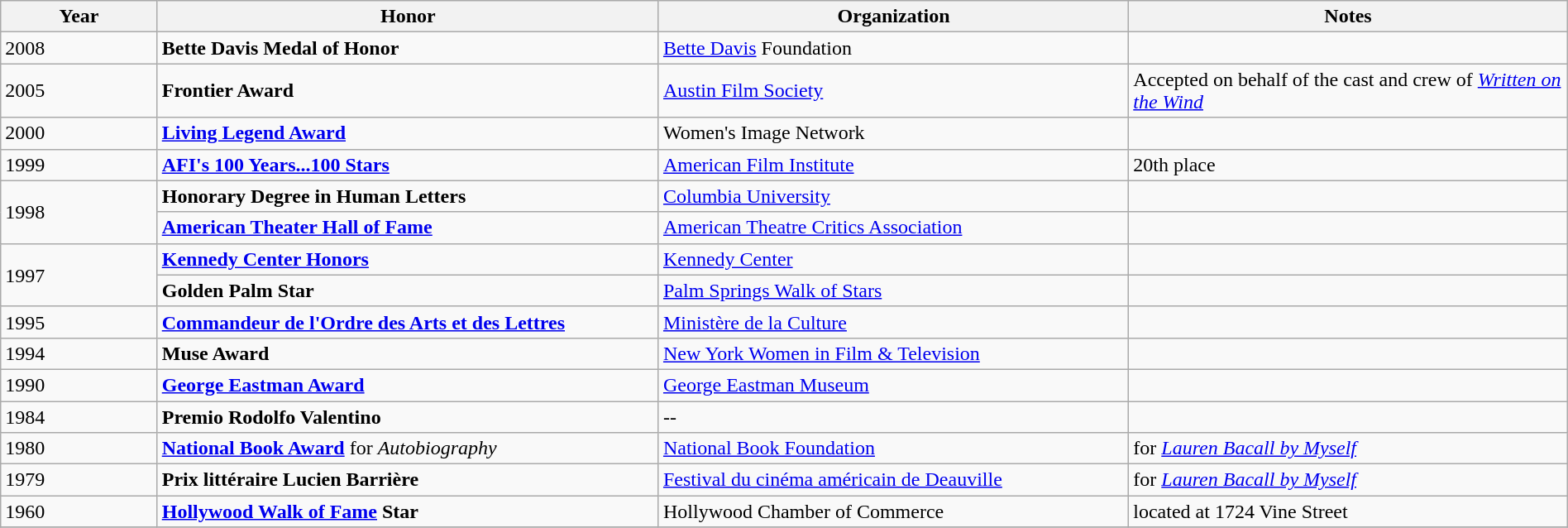<table width="100%" class="wikitable">
<tr>
<th width="10%">Year</th>
<th width="32%">Honor</th>
<th width="30%">Organization</th>
<th width="28%">Notes</th>
</tr>
<tr>
<td>2008</td>
<td><strong>Bette Davis Medal of Honor</strong></td>
<td><a href='#'>Bette Davis</a> Foundation</td>
<td></td>
</tr>
<tr>
<td>2005</td>
<td><strong>Frontier Award</strong></td>
<td><a href='#'>Austin Film Society</a></td>
<td>Accepted on behalf of the cast and crew of <em><a href='#'>Written on the Wind</a></em></td>
</tr>
<tr>
<td>2000</td>
<td><strong><a href='#'>Living Legend Award</a></strong></td>
<td>Women's Image Network</td>
<td></td>
</tr>
<tr>
<td>1999</td>
<td><strong><a href='#'>AFI's 100 Years...100 Stars</a></strong></td>
<td><a href='#'>American Film Institute</a></td>
<td>20th place</td>
</tr>
<tr>
<td rowspan="2">1998</td>
<td><strong>Honorary Degree in Human Letters</strong> </td>
<td><a href='#'>Columbia University</a></td>
<td></td>
</tr>
<tr>
<td><strong><a href='#'>American Theater Hall of Fame</a></strong> </td>
<td><a href='#'>American Theatre Critics Association</a></td>
<td></td>
</tr>
<tr>
<td rowspan="2">1997</td>
<td><strong><a href='#'>Kennedy Center Honors</a></strong></td>
<td><a href='#'>Kennedy Center</a></td>
<td></td>
</tr>
<tr>
<td><strong>Golden Palm Star</strong></td>
<td><a href='#'>Palm Springs Walk of Stars</a></td>
<td></td>
</tr>
<tr>
<td>1995</td>
<td><strong><a href='#'>Commandeur de l'Ordre des Arts et des Lettres</a></strong></td>
<td><a href='#'>Ministère de la Culture</a></td>
<td></td>
</tr>
<tr>
<td>1994</td>
<td><strong>Muse Award</strong></td>
<td><a href='#'>New York Women in Film & Television</a></td>
<td></td>
</tr>
<tr>
<td>1990</td>
<td><strong><a href='#'>George Eastman Award</a></strong></td>
<td><a href='#'>George Eastman Museum</a></td>
<td></td>
</tr>
<tr>
<td>1984</td>
<td><strong>Premio Rodolfo Valentino</strong></td>
<td>--</td>
<td></td>
</tr>
<tr>
<td>1980</td>
<td><strong><a href='#'>National Book Award</a></strong> for <em>Autobiography</em></td>
<td><a href='#'>National Book Foundation</a></td>
<td>for <em><a href='#'>Lauren Bacall by Myself</a></em></td>
</tr>
<tr>
<td>1979</td>
<td><strong>Prix littéraire Lucien Barrière</strong></td>
<td><a href='#'>Festival du cinéma américain de Deauville</a></td>
<td>for <em><a href='#'>Lauren Bacall by Myself</a></em></td>
</tr>
<tr>
<td>1960</td>
<td><strong><a href='#'>Hollywood Walk of Fame</a> Star</strong></td>
<td>Hollywood Chamber of Commerce</td>
<td>located at 1724 Vine Street</td>
</tr>
<tr>
</tr>
</table>
